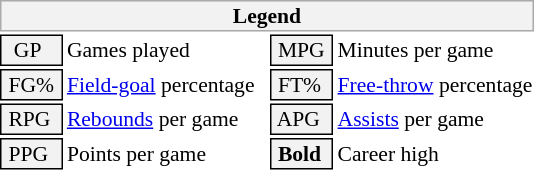<table class="toccolours" style="font-size: 90%; white-space: nowrap;">
<tr>
<th colspan="6" style="background:#f2f2f2; border:1px solid #aaa;">Legend</th>
</tr>
<tr>
<td style="background:#f2f2f2; border:1px solid black;">  GP</td>
<td>Games played</td>
<td style="background:#f2f2f2; border:1px solid black;"> MPG </td>
<td>Minutes per game</td>
</tr>
<tr>
<td style="background:#f2f2f2; border:1px solid black;"> FG% </td>
<td style="padding-right: 8px"><a href='#'>Field-goal</a> percentage</td>
<td style="background:#f2f2f2; border:1px solid black;"> FT% </td>
<td><a href='#'>Free-throw</a> percentage</td>
</tr>
<tr>
<td style="background:#f2f2f2; border:1px solid black;"> RPG </td>
<td><a href='#'>Rebounds</a> per game</td>
<td style="background:#f2f2f2; border:1px solid black;"> APG </td>
<td><a href='#'>Assists</a> per game</td>
</tr>
<tr>
<td style="background:#f2f2f2; border:1px solid black;"> PPG </td>
<td>Points per game</td>
<td style="background-color: #F2F2F2; border: 1px solid black"> <strong>Bold</strong> </td>
<td>Career high</td>
</tr>
<tr>
</tr>
</table>
